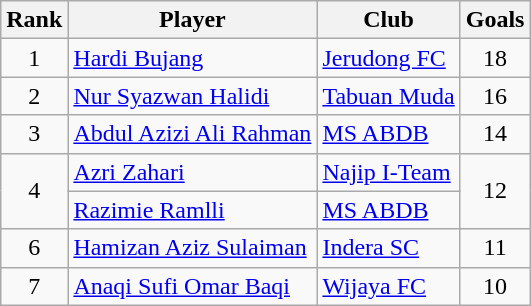<table class="wikitable" style="text-align:center;">
<tr>
<th>Rank</th>
<th>Player</th>
<th>Club</th>
<th>Goals</th>
</tr>
<tr>
<td rowspan=1>1</td>
<td align="left"> <a href='#'>Hardi Bujang</a></td>
<td align="left"><a href='#'>Jerudong FC</a></td>
<td>18</td>
</tr>
<tr>
<td rowspan=1>2</td>
<td align="left"> <a href='#'>Nur Syazwan Halidi</a></td>
<td align="left"><a href='#'>Tabuan Muda</a></td>
<td>16</td>
</tr>
<tr>
<td rowspan=1>3</td>
<td align="left"> <a href='#'>Abdul Azizi Ali Rahman</a></td>
<td align="left"><a href='#'>MS ABDB</a></td>
<td>14</td>
</tr>
<tr>
<td rowspan=2>4</td>
<td align="left"> <a href='#'>Azri Zahari</a></td>
<td align="left"><a href='#'>Najip I-Team</a></td>
<td rowspan=2>12</td>
</tr>
<tr>
<td align="left"> <a href='#'>Razimie Ramlli</a></td>
<td align="left"><a href='#'>MS ABDB</a></td>
</tr>
<tr>
<td rowspan=1>6</td>
<td align="left"> <a href='#'>Hamizan Aziz Sulaiman</a></td>
<td align="left"><a href='#'>Indera SC</a></td>
<td>11</td>
</tr>
<tr>
<td rowspan=1>7</td>
<td align="left"> <a href='#'>Anaqi Sufi Omar Baqi</a></td>
<td align="left"><a href='#'>Wijaya FC</a></td>
<td>10</td>
</tr>
</table>
